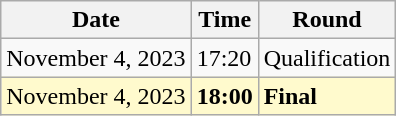<table class="wikitable">
<tr>
<th>Date</th>
<th>Time</th>
<th>Round</th>
</tr>
<tr>
<td>November 4, 2023</td>
<td>17:20</td>
<td>Qualification</td>
</tr>
<tr style=background:lemonchiffon>
<td>November 4, 2023</td>
<td><strong>18:00</strong></td>
<td><strong>Final</strong></td>
</tr>
</table>
